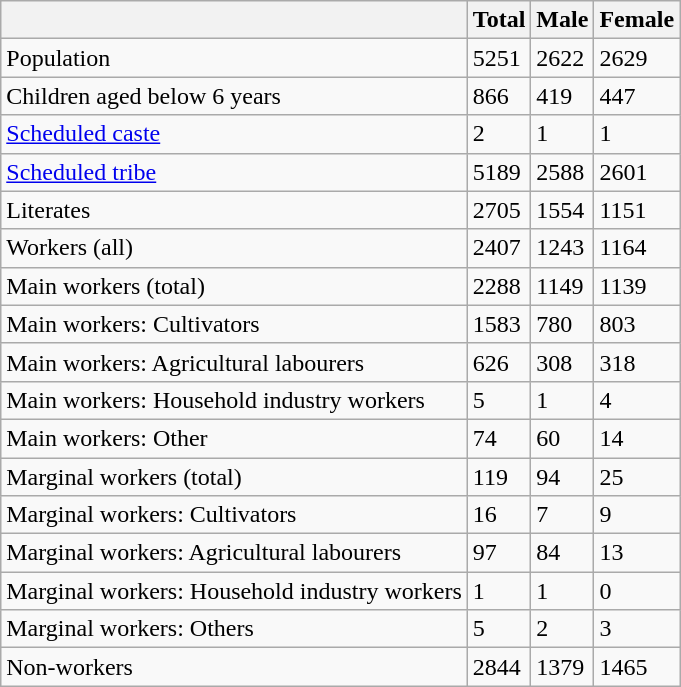<table class="wikitable sortable">
<tr>
<th></th>
<th>Total</th>
<th>Male</th>
<th>Female</th>
</tr>
<tr>
<td>Population</td>
<td>5251</td>
<td>2622</td>
<td>2629</td>
</tr>
<tr>
<td>Children aged below 6 years</td>
<td>866</td>
<td>419</td>
<td>447</td>
</tr>
<tr>
<td><a href='#'>Scheduled caste</a></td>
<td>2</td>
<td>1</td>
<td>1</td>
</tr>
<tr>
<td><a href='#'>Scheduled tribe</a></td>
<td>5189</td>
<td>2588</td>
<td>2601</td>
</tr>
<tr>
<td>Literates</td>
<td>2705</td>
<td>1554</td>
<td>1151</td>
</tr>
<tr>
<td>Workers (all)</td>
<td>2407</td>
<td>1243</td>
<td>1164</td>
</tr>
<tr>
<td>Main workers (total)</td>
<td>2288</td>
<td>1149</td>
<td>1139</td>
</tr>
<tr>
<td>Main workers: Cultivators</td>
<td>1583</td>
<td>780</td>
<td>803</td>
</tr>
<tr>
<td>Main workers: Agricultural labourers</td>
<td>626</td>
<td>308</td>
<td>318</td>
</tr>
<tr>
<td>Main workers: Household industry workers</td>
<td>5</td>
<td>1</td>
<td>4</td>
</tr>
<tr>
<td>Main workers: Other</td>
<td>74</td>
<td>60</td>
<td>14</td>
</tr>
<tr>
<td>Marginal workers (total)</td>
<td>119</td>
<td>94</td>
<td>25</td>
</tr>
<tr>
<td>Marginal workers: Cultivators</td>
<td>16</td>
<td>7</td>
<td>9</td>
</tr>
<tr>
<td>Marginal workers: Agricultural labourers</td>
<td>97</td>
<td>84</td>
<td>13</td>
</tr>
<tr>
<td>Marginal workers: Household industry workers</td>
<td>1</td>
<td>1</td>
<td>0</td>
</tr>
<tr>
<td>Marginal workers: Others</td>
<td>5</td>
<td>2</td>
<td>3</td>
</tr>
<tr>
<td>Non-workers</td>
<td>2844</td>
<td>1379</td>
<td>1465</td>
</tr>
</table>
